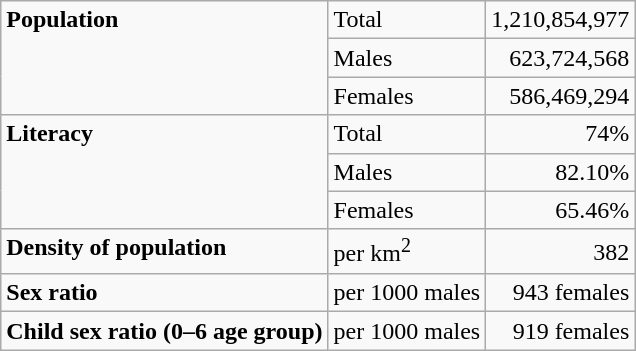<table class="wikitable">
<tr>
<td rowspan="3" style="text-align:left; vertical-align:top;"><strong>Population</strong></td>
<td align=left>Total</td>
<td align=right>1,210,854,977</td>
</tr>
<tr>
<td align=left>Males</td>
<td align=right>623,724,568</td>
</tr>
<tr>
<td align=left>Females</td>
<td align=right>586,469,294</td>
</tr>
<tr>
<td rowspan="3" style="text-align:left; vertical-align:top;"><strong>Literacy</strong></td>
<td align=left>Total</td>
<td align=right>74%</td>
</tr>
<tr>
<td align=left>Males</td>
<td align=right>82.10%</td>
</tr>
<tr>
<td align=left>Females</td>
<td align=right>65.46%</td>
</tr>
<tr>
<td style="text-align:left; vertical-align:top;"><strong>Density of population</strong></td>
<td align=left>per km<sup>2</sup></td>
<td align=right>382</td>
</tr>
<tr>
<td style="text-align:left; vertical-align:top;"><strong>Sex ratio</strong></td>
<td align=left>per 1000 males</td>
<td style="text-align:right;">943 females</td>
</tr>
<tr>
<td style="text-align:left; vertical-align:top;"><strong>Child sex ratio (0–6 age group)</strong></td>
<td align=left>per 1000 males</td>
<td align=right>919 females</td>
</tr>
</table>
